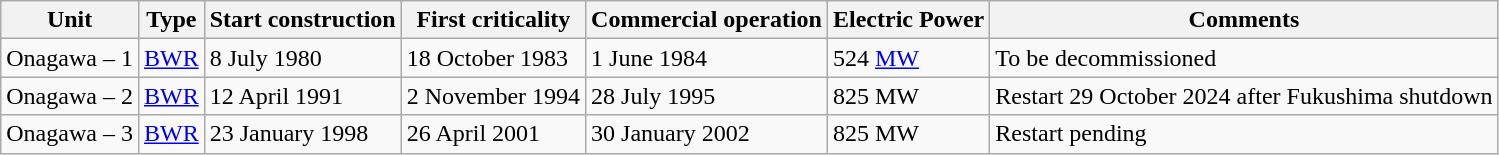<table class="wikitable">
<tr>
<th>Unit</th>
<th>Type</th>
<th>Start construction</th>
<th>First criticality</th>
<th>Commercial operation</th>
<th>Electric Power</th>
<th>Comments</th>
</tr>
<tr>
<td>Onagawa – 1</td>
<td><a href='#'>BWR</a></td>
<td>8 July 1980</td>
<td>18 October 1983</td>
<td>1 June 1984</td>
<td>524 <a href='#'>MW</a></td>
<td>To be decommissioned</td>
</tr>
<tr>
<td>Onagawa – 2</td>
<td><a href='#'>BWR</a></td>
<td>12 April 1991</td>
<td>2 November 1994</td>
<td>28 July 1995</td>
<td>825 MW</td>
<td>Restart 29 October 2024 after Fukushima shutdown</td>
</tr>
<tr>
<td>Onagawa – 3</td>
<td><a href='#'>BWR</a></td>
<td>23 January 1998</td>
<td>26 April 2001</td>
<td>30 January 2002</td>
<td>825 MW</td>
<td>Restart pending</td>
</tr>
</table>
